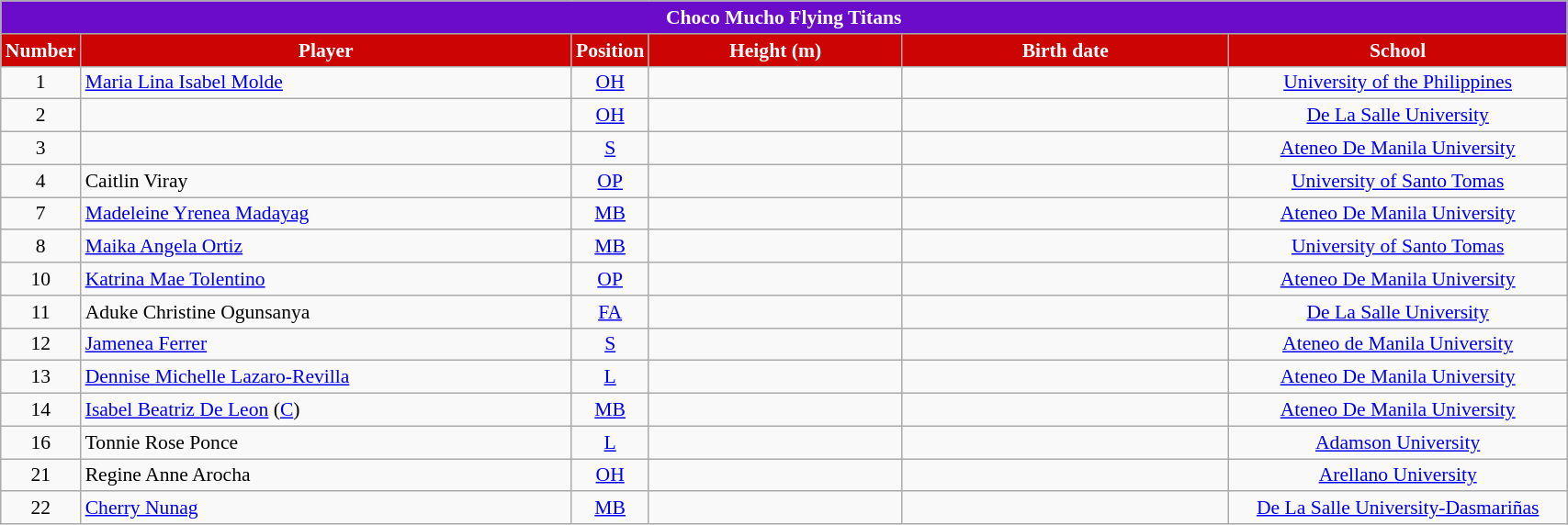<table class="wikitable sortable" style="text-align:center; width:90%; font-size:90%;">
<tr>
<th colspan="8" style= "background:#6B0CCA; color:white; text-align: center">Choco Mucho Flying Titans</th>
</tr>
<tr>
<th style="width:3em; background:#CC0404; color:white;">Number</th>
<th style="width:30em; background:#CC0404; color:white;">Player</th>
<th style="width:3em; background:#CC0404; color:white;">Position</th>
<th style="width:15em; background:#CC0404; color:white">Height (m)</th>
<th style="width:20em; background:#CC0404; color:white;">Birth date</th>
<th style="width:20em; background:#CC0404; color:white;">School</th>
</tr>
<tr>
<td align=center>1</td>
<td align=left> <a href='#'>Maria Lina Isabel Molde</a></td>
<td><a href='#'>OH</a></td>
<td align=center></td>
<td align=right></td>
<td align=center><a href='#'>University of the Philippines</a></td>
</tr>
<tr>
<td align=center>2</td>
<td align=left> </td>
<td><a href='#'>OH</a></td>
<td align=center></td>
<td align=right></td>
<td align=center><a href='#'>De La Salle University</a></td>
</tr>
<tr>
<td align=center>3</td>
<td align=left> </td>
<td><a href='#'>S</a></td>
<td align=center></td>
<td align=right></td>
<td align=center><a href='#'>Ateneo De Manila University</a></td>
</tr>
<tr>
<td align=center>4</td>
<td align=left> Caitlin Viray</td>
<td><a href='#'>OP</a></td>
<td align=center></td>
<td align=right></td>
<td align=center><a href='#'>University of Santo Tomas</a></td>
</tr>
<tr>
<td align=center>7</td>
<td align=left> <a href='#'>Madeleine Yrenea Madayag</a></td>
<td><a href='#'>MB</a></td>
<td align=center></td>
<td align=right></td>
<td align=center><a href='#'>Ateneo De Manila University</a></td>
</tr>
<tr>
<td align=center>8</td>
<td align=left> <a href='#'>Maika Angela Ortiz</a></td>
<td><a href='#'>MB</a></td>
<td align=center></td>
<td align=right></td>
<td align=center><a href='#'>University of Santo Tomas</a></td>
</tr>
<tr>
<td align=center>10</td>
<td align=left> <a href='#'>Katrina Mae Tolentino</a></td>
<td><a href='#'>OP</a></td>
<td align=center></td>
<td align=right></td>
<td align=center><a href='#'>Ateneo De Manila University</a></td>
</tr>
<tr>
<td>11</td>
<td style="text-align: left;"> Aduke Christine Ogunsanya</td>
<td><a href='#'>FA</a></td>
<td></td>
<td style="text-align: left;"></td>
<td><a href='#'>De La Salle University</a></td>
</tr>
<tr>
<td align=center>12</td>
<td align=left> <a href='#'>Jamenea Ferrer</a></td>
<td><a href='#'>S</a></td>
<td align=center></td>
<td align=right></td>
<td align=center><a href='#'>Ateneo de Manila University</a></td>
</tr>
<tr>
<td align=center>13</td>
<td align=left> <a href='#'>Dennise Michelle Lazaro-Revilla</a></td>
<td><a href='#'>L</a></td>
<td align=center></td>
<td align=right></td>
<td align=center><a href='#'>Ateneo De Manila University</a></td>
</tr>
<tr>
<td align=center>14</td>
<td align=left> <a href='#'>Isabel Beatriz De Leon</a> (<a href='#'>C</a>)</td>
<td><a href='#'>MB</a></td>
<td align=center></td>
<td align=right></td>
<td align=center><a href='#'>Ateneo De Manila University</a></td>
</tr>
<tr>
<td align=center>16</td>
<td align=left> Tonnie Rose Ponce</td>
<td><a href='#'>L</a></td>
<td align=center></td>
<td align=right></td>
<td align=center><a href='#'>Adamson University</a></td>
</tr>
<tr>
<td align=center>21</td>
<td align=left> Regine Anne Arocha</td>
<td><a href='#'>OH</a></td>
<td align=center></td>
<td align=right></td>
<td align=center><a href='#'>Arellano University</a></td>
</tr>
<tr>
<td align=center>22</td>
<td align=left> <a href='#'>Cherry Nunag</a></td>
<td><a href='#'>MB</a></td>
<td align=center></td>
<td align=right></td>
<td align=center><a href='#'>De La Salle University-Dasmariñas</a></td>
</tr>
</table>
